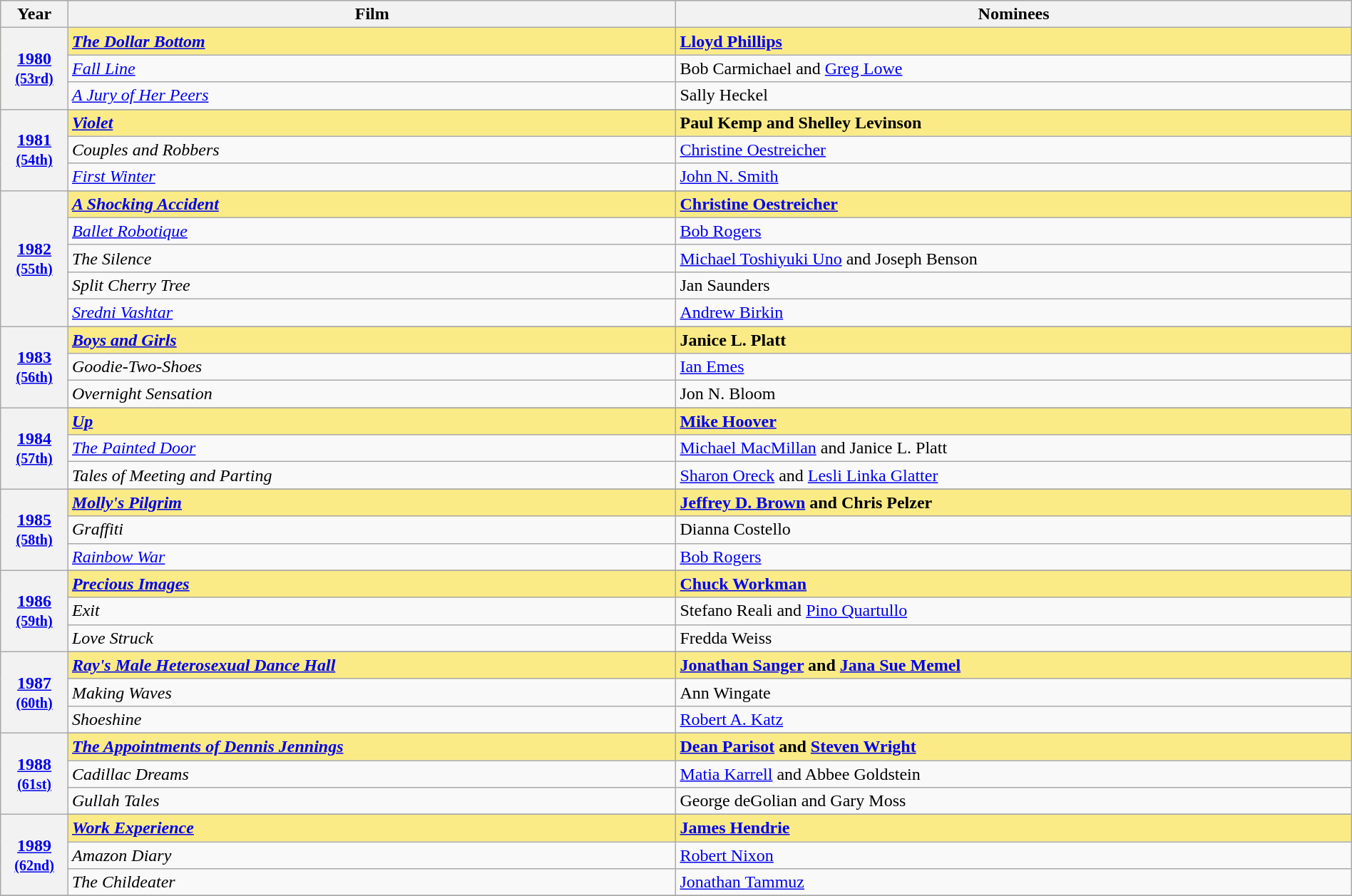<table class="wikitable" style="width:100%">
<tr bgcolor="#bebebe">
<th width="5%">Year</th>
<th width="45%">Film</th>
<th width="50%">Nominees</th>
</tr>
<tr style="background:#FAEB86">
<th rowspan="3"><a href='#'>1980</a><br><small><a href='#'>(53rd)</a></small></th>
<td><strong><em><a href='#'>The Dollar Bottom</a></em></strong></td>
<td><strong><a href='#'>Lloyd Phillips</a></strong></td>
</tr>
<tr>
<td><em><a href='#'>Fall Line</a></em></td>
<td>Bob Carmichael and <a href='#'>Greg Lowe</a></td>
</tr>
<tr>
<td><em><a href='#'>A Jury of Her Peers</a></em></td>
<td>Sally Heckel</td>
</tr>
<tr>
<th rowspan="4" style="text-align:center"><a href='#'>1981</a><br><small><a href='#'>(54th)</a></small></th>
</tr>
<tr style="background:#FAEB86">
<td><strong><em><a href='#'>Violet</a></em></strong></td>
<td><strong>Paul Kemp and Shelley Levinson</strong></td>
</tr>
<tr>
<td><em>Couples and Robbers</em></td>
<td><a href='#'>Christine Oestreicher</a></td>
</tr>
<tr>
<td><em><a href='#'>First Winter</a></em></td>
<td><a href='#'>John N. Smith</a></td>
</tr>
<tr>
<th rowspan="6" style="text-align:center"><a href='#'>1982</a><br><small><a href='#'>(55th)</a></small></th>
</tr>
<tr style="background:#FAEB86">
<td><strong><em><a href='#'>A Shocking Accident</a></em></strong></td>
<td><strong><a href='#'>Christine Oestreicher</a></strong></td>
</tr>
<tr>
<td><em><a href='#'>Ballet Robotique</a></em></td>
<td><a href='#'>Bob Rogers</a></td>
</tr>
<tr>
<td><em>The Silence</em></td>
<td><a href='#'>Michael Toshiyuki Uno</a> and Joseph Benson</td>
</tr>
<tr>
<td><em>Split Cherry Tree</em></td>
<td>Jan Saunders</td>
</tr>
<tr>
<td><em><a href='#'>Sredni Vashtar</a></em></td>
<td><a href='#'>Andrew Birkin</a></td>
</tr>
<tr>
<th rowspan="4" style="text-align:center"><a href='#'>1983</a><br><small><a href='#'>(56th)</a></small></th>
</tr>
<tr style="background:#FAEB86">
<td><strong><em><a href='#'>Boys and Girls</a></em></strong></td>
<td><strong>Janice L. Platt</strong></td>
</tr>
<tr>
<td><em>Goodie-Two-Shoes</em></td>
<td><a href='#'>Ian Emes</a></td>
</tr>
<tr>
<td><em>Overnight Sensation</em></td>
<td>Jon N. Bloom</td>
</tr>
<tr>
<th rowspan="4" style="text-align:center"><a href='#'>1984</a><br><small><a href='#'>(57th)</a></small></th>
</tr>
<tr style="background:#FAEB86">
<td><strong><em><a href='#'>Up</a></em></strong></td>
<td><strong><a href='#'>Mike Hoover</a></strong></td>
</tr>
<tr>
<td><em><a href='#'>The Painted Door</a></em></td>
<td><a href='#'>Michael MacMillan</a> and Janice L. Platt</td>
</tr>
<tr>
<td><em>Tales of Meeting and Parting</em></td>
<td><a href='#'>Sharon Oreck</a> and <a href='#'>Lesli Linka Glatter</a></td>
</tr>
<tr>
<th rowspan="4" style="text-align:center"><a href='#'>1985</a><br><small><a href='#'>(58th)</a></small></th>
</tr>
<tr style="background:#FAEB86">
<td><strong><em><a href='#'>Molly's Pilgrim</a></em></strong></td>
<td><strong><a href='#'>Jeffrey D. Brown</a> and Chris Pelzer</strong></td>
</tr>
<tr>
<td><em>Graffiti</em></td>
<td>Dianna Costello</td>
</tr>
<tr>
<td><em><a href='#'>Rainbow War</a></em></td>
<td><a href='#'>Bob Rogers</a></td>
</tr>
<tr>
<th rowspan="4" style="text-align:center"><a href='#'>1986</a><br><small><a href='#'>(59th)</a></small></th>
</tr>
<tr style="background:#FAEB86">
<td><strong><em><a href='#'>Precious Images</a></em></strong></td>
<td><strong><a href='#'>Chuck Workman</a></strong></td>
</tr>
<tr>
<td><em>Exit</em></td>
<td>Stefano Reali and <a href='#'>Pino Quartullo</a></td>
</tr>
<tr>
<td><em>Love Struck</em></td>
<td>Fredda Weiss</td>
</tr>
<tr>
<th rowspan="4" style="text-align:center"><a href='#'>1987</a><br><small><a href='#'>(60th)</a></small></th>
</tr>
<tr style="background:#FAEB86">
<td><strong><em><a href='#'>Ray's Male Heterosexual Dance Hall</a></em></strong></td>
<td><strong><a href='#'>Jonathan Sanger</a> and <a href='#'>Jana Sue Memel</a></strong></td>
</tr>
<tr>
<td><em>Making Waves</em></td>
<td>Ann Wingate</td>
</tr>
<tr>
<td><em>Shoeshine</em></td>
<td><a href='#'>Robert A. Katz</a></td>
</tr>
<tr>
<th rowspan="4" style="text-align:center"><a href='#'>1988</a><br><small><a href='#'>(61st)</a></small></th>
</tr>
<tr style="background:#FAEB86">
<td><strong><em><a href='#'>The Appointments of Dennis Jennings</a></em></strong></td>
<td><strong><a href='#'>Dean Parisot</a> and <a href='#'>Steven Wright</a></strong></td>
</tr>
<tr>
<td><em>Cadillac Dreams</em></td>
<td><a href='#'>Matia Karrell</a> and Abbee Goldstein</td>
</tr>
<tr>
<td><em>Gullah Tales</em></td>
<td>George deGolian and Gary Moss</td>
</tr>
<tr>
<th rowspan="4" style="text-align:center"><a href='#'>1989</a> <small><a href='#'>(62nd)</a></small></th>
</tr>
<tr style="background:#FAEB86">
<td><strong><em><a href='#'>Work Experience</a></em></strong></td>
<td><strong><a href='#'>James Hendrie</a></strong></td>
</tr>
<tr>
<td><em>Amazon Diary</em></td>
<td><a href='#'>Robert Nixon</a></td>
</tr>
<tr>
<td><em>The Childeater</em></td>
<td><a href='#'>Jonathan Tammuz</a></td>
</tr>
<tr>
</tr>
</table>
